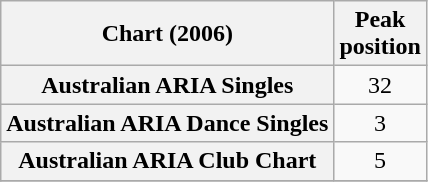<table class="wikitable sortable plainrowheaders">
<tr>
<th scope="col">Chart (2006)</th>
<th scope="col">Peak<br>position</th>
</tr>
<tr>
<th scope="row">Australian ARIA Singles</th>
<td align="center">32</td>
</tr>
<tr>
<th scope="row">Australian ARIA Dance Singles</th>
<td align="center">3</td>
</tr>
<tr>
<th scope="row">Australian ARIA Club Chart</th>
<td align="center">5</td>
</tr>
<tr>
</tr>
</table>
